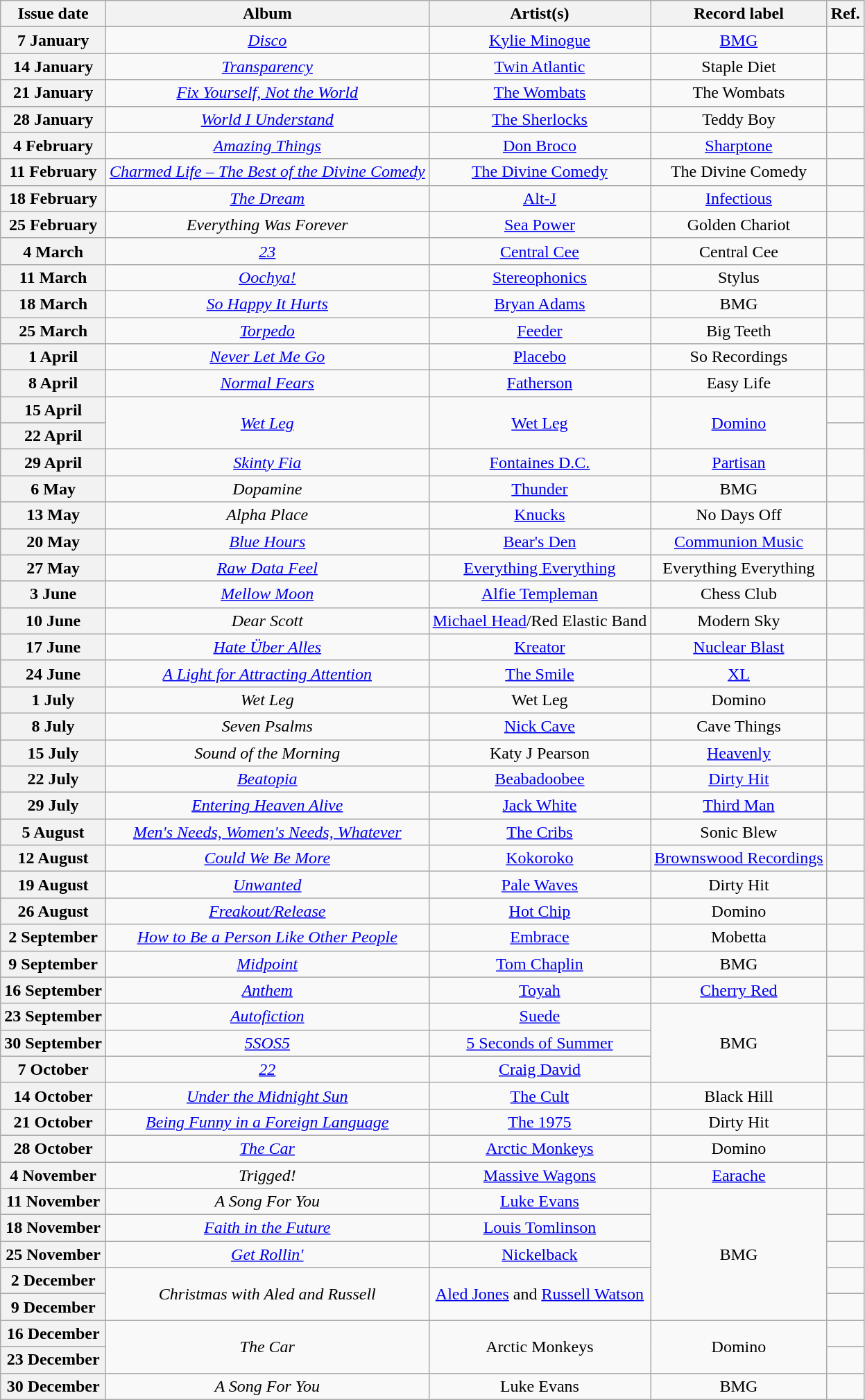<table class="wikitable plainrowheaders">
<tr>
<th scope=col>Issue date</th>
<th scope=col>Album</th>
<th scope=col>Artist(s)</th>
<th scope=col>Record label</th>
<th scope=col>Ref.</th>
</tr>
<tr>
<th scope=row>7 January</th>
<td align=center><em><a href='#'>Disco</a></em></td>
<td align=center><a href='#'>Kylie Minogue</a></td>
<td align=center><a href='#'>BMG</a></td>
<td align=center></td>
</tr>
<tr>
<th scope=row>14 January</th>
<td align=center><em><a href='#'>Transparency</a></em></td>
<td align=center><a href='#'>Twin Atlantic</a></td>
<td align=center>Staple Diet</td>
<td align=center></td>
</tr>
<tr>
<th scope=row>21 January</th>
<td align=center><em><a href='#'>Fix Yourself, Not the World</a></em></td>
<td align=center><a href='#'>The Wombats</a></td>
<td align=center>The Wombats</td>
<td align=center></td>
</tr>
<tr>
<th scope=row>28 January</th>
<td align=center><em><a href='#'>World I Understand</a></em></td>
<td align=center><a href='#'>The Sherlocks</a></td>
<td align=center>Teddy Boy</td>
<td align=center></td>
</tr>
<tr>
<th scope=row>4 February</th>
<td align=center><em><a href='#'>Amazing Things</a></em></td>
<td align=center><a href='#'>Don Broco</a></td>
<td align=center><a href='#'>Sharptone</a></td>
<td align=center></td>
</tr>
<tr>
<th scope=row>11 February</th>
<td align=center><em><a href='#'>Charmed Life – The Best of the Divine Comedy</a></em></td>
<td align=center><a href='#'>The Divine Comedy</a></td>
<td align=center>The Divine Comedy</td>
<td align=center></td>
</tr>
<tr>
<th scope=row>18 February</th>
<td align=center><em><a href='#'>The Dream</a></em></td>
<td align=center><a href='#'>Alt-J</a></td>
<td align=center><a href='#'>Infectious</a></td>
<td align=center></td>
</tr>
<tr>
<th scope=row>25 February</th>
<td align=center><em>Everything Was Forever</em></td>
<td align=center><a href='#'>Sea Power</a></td>
<td align=center>Golden Chariot</td>
<td align=center></td>
</tr>
<tr>
<th scope=row>4 March</th>
<td align=center><em><a href='#'>23</a></em></td>
<td align=center><a href='#'>Central Cee</a></td>
<td align=center>Central Cee</td>
<td align=center></td>
</tr>
<tr>
<th scope=row>11 March</th>
<td align=center><em><a href='#'>Oochya!</a></em></td>
<td align=center><a href='#'>Stereophonics</a></td>
<td align=center>Stylus</td>
<td align=center></td>
</tr>
<tr>
<th scope=row>18 March</th>
<td align=center><em><a href='#'>So Happy It Hurts</a></em></td>
<td align=center><a href='#'>Bryan Adams</a></td>
<td align=center>BMG</td>
<td align=center></td>
</tr>
<tr>
<th scope=row>25 March</th>
<td align=center><em><a href='#'>Torpedo</a></em></td>
<td align=center><a href='#'>Feeder</a></td>
<td align=center>Big Teeth</td>
<td align=center></td>
</tr>
<tr>
<th scope=row>1 April</th>
<td align=center><em><a href='#'>Never Let Me Go</a></em></td>
<td align=center><a href='#'>Placebo</a></td>
<td align=center>So Recordings</td>
<td align=center></td>
</tr>
<tr>
<th scope=row>8 April</th>
<td align=center><em><a href='#'>Normal Fears</a></em></td>
<td align=center><a href='#'>Fatherson</a></td>
<td align=center>Easy Life</td>
<td align=center></td>
</tr>
<tr>
<th scope=row>15 April</th>
<td align=center rowspan=2><em><a href='#'>Wet Leg</a></em></td>
<td align=center rowspan=2><a href='#'>Wet Leg</a></td>
<td align=center rowspan=2><a href='#'>Domino</a></td>
<td align=center></td>
</tr>
<tr>
<th scope=row>22 April</th>
<td align=center></td>
</tr>
<tr>
<th scope=row>29 April</th>
<td align=center><em><a href='#'>Skinty Fia</a></em></td>
<td align=center><a href='#'>Fontaines D.C.</a></td>
<td align=center><a href='#'>Partisan</a></td>
<td align=center></td>
</tr>
<tr>
<th scope=row>6 May</th>
<td align=center><em>Dopamine</em></td>
<td align=center><a href='#'>Thunder</a></td>
<td align=center>BMG</td>
<td align=center></td>
</tr>
<tr>
<th scope=row>13 May</th>
<td align=center><em>Alpha Place</em></td>
<td align=center><a href='#'>Knucks</a></td>
<td align=center>No Days Off</td>
<td align=center></td>
</tr>
<tr>
<th scope=row>20 May</th>
<td align=center><em><a href='#'>Blue Hours</a></em></td>
<td align=center><a href='#'>Bear's Den</a></td>
<td align=center><a href='#'>Communion Music</a></td>
<td align=center></td>
</tr>
<tr>
<th scope=row>27 May</th>
<td align=center><em><a href='#'>Raw Data Feel</a></em></td>
<td align=center><a href='#'>Everything Everything</a></td>
<td align=center>Everything Everything</td>
<td align=center></td>
</tr>
<tr>
<th scope=row>3 June</th>
<td align=center><em><a href='#'>Mellow Moon</a></em></td>
<td align=center><a href='#'>Alfie Templeman</a></td>
<td align=center>Chess Club</td>
<td align=center></td>
</tr>
<tr>
<th scope=row>10 June</th>
<td align=center><em>Dear Scott</em></td>
<td align=center><a href='#'>Michael Head</a>/Red Elastic Band</td>
<td align=center>Modern Sky</td>
<td align=center"></td>
</tr>
<tr>
<th scope=row>17 June</th>
<td align=center><em><a href='#'>Hate Über Alles</a></em></td>
<td align=center><a href='#'>Kreator</a></td>
<td align=center><a href='#'>Nuclear Blast</a></td>
<td align=center"></td>
</tr>
<tr>
<th scope=row>24 June</th>
<td align=center><em><a href='#'>A Light for Attracting Attention</a></em></td>
<td align=center><a href='#'>The Smile</a></td>
<td align=center><a href='#'>XL</a></td>
<td align=center"></td>
</tr>
<tr>
<th scope=row>1 July</th>
<td align=center><em>Wet Leg</em></td>
<td align=center>Wet Leg</td>
<td align=center>Domino</td>
<td align=center"></td>
</tr>
<tr>
<th scope=row>8 July</th>
<td align=center><em>Seven Psalms</em></td>
<td align=center><a href='#'>Nick Cave</a></td>
<td align=center>Cave Things</td>
<td align=center"></td>
</tr>
<tr>
<th scope=row>15 July</th>
<td align=center><em>Sound of the Morning</em></td>
<td align=center>Katy J Pearson</td>
<td align=center><a href='#'>Heavenly</a></td>
<td align=center"></td>
</tr>
<tr>
<th scope=row>22 July</th>
<td align=center><em><a href='#'>Beatopia</a></em></td>
<td align=center><a href='#'>Beabadoobee</a></td>
<td align=center><a href='#'>Dirty Hit</a></td>
<td align=center"></td>
</tr>
<tr>
<th scope=row>29 July</th>
<td align=center><em><a href='#'>Entering Heaven Alive</a></em></td>
<td align=center><a href='#'>Jack White</a></td>
<td align=center><a href='#'>Third Man</a></td>
<td align=center"></td>
</tr>
<tr>
<th scope=row>5 August</th>
<td align=center><em><a href='#'>Men's Needs, Women's Needs, Whatever</a></em></td>
<td align=center><a href='#'>The Cribs</a></td>
<td align=center>Sonic Blew</td>
<td align=center"></td>
</tr>
<tr>
<th scope=row>12 August</th>
<td align=center><em><a href='#'>Could We Be More</a></em></td>
<td align=center><a href='#'>Kokoroko</a></td>
<td align=center><a href='#'>Brownswood Recordings</a></td>
<td align=center"></td>
</tr>
<tr>
<th scope=row>19 August</th>
<td align=center><em><a href='#'>Unwanted</a></em></td>
<td align=center><a href='#'>Pale Waves</a></td>
<td align=center>Dirty Hit</td>
<td align=center"></td>
</tr>
<tr>
<th scope=row>26 August</th>
<td align=center><em><a href='#'>Freakout/Release</a></em></td>
<td align=center><a href='#'>Hot Chip</a></td>
<td align=center>Domino</td>
<td align=center"></td>
</tr>
<tr>
<th scope=row>2 September</th>
<td align=center><em><a href='#'>How to Be a Person Like Other People</a></em></td>
<td align=center><a href='#'>Embrace</a></td>
<td align=center>Mobetta</td>
<td align=center"></td>
</tr>
<tr>
<th scope=row>9 September</th>
<td align=center><em><a href='#'>Midpoint</a></em></td>
<td align=center><a href='#'>Tom Chaplin</a></td>
<td align=center>BMG</td>
<td align=center"></td>
</tr>
<tr>
<th scope=row>16 September</th>
<td align=center><em><a href='#'>Anthem</a></em></td>
<td align=center><a href='#'>Toyah</a></td>
<td align=center><a href='#'>Cherry Red</a></td>
<td align=center"></td>
</tr>
<tr>
<th scope=row>23 September</th>
<td align=center><em><a href='#'>Autofiction</a></em></td>
<td align=center><a href='#'>Suede</a></td>
<td align=center rowspan=3>BMG</td>
<td align=center"></td>
</tr>
<tr>
<th scope=row>30 September</th>
<td align=center><em><a href='#'>5SOS5</a></em></td>
<td align=center><a href='#'>5 Seconds of Summer</a></td>
<td align=center"></td>
</tr>
<tr>
<th scope=row>7 October</th>
<td align=center><em><a href='#'>22</a></em></td>
<td align=center><a href='#'>Craig David</a></td>
<td align=center"></td>
</tr>
<tr>
<th scope=row>14 October</th>
<td align=center><em><a href='#'>Under the Midnight Sun</a></em></td>
<td align=center><a href='#'>The Cult</a></td>
<td align=center>Black Hill</td>
<td align=center"></td>
</tr>
<tr>
<th scope=row>21 October</th>
<td align=center><em><a href='#'>Being Funny in a Foreign Language</a></em></td>
<td align=center><a href='#'>The 1975</a></td>
<td align=center>Dirty Hit</td>
<td align=center"></td>
</tr>
<tr>
<th scope=row>28 October</th>
<td align=center><em><a href='#'>The Car</a></em></td>
<td align=center><a href='#'>Arctic Monkeys</a></td>
<td align=center>Domino</td>
<td align=center"></td>
</tr>
<tr>
<th scope=row>4 November</th>
<td align=center><em>Trigged!</em></td>
<td align=center><a href='#'>Massive Wagons</a></td>
<td align=center><a href='#'>Earache</a></td>
<td align=center"></td>
</tr>
<tr>
<th scope=row>11 November</th>
<td align=center><em>A Song For You</em></td>
<td align=center><a href='#'>Luke Evans</a></td>
<td align=center rowspan=5>BMG</td>
<td align=center"></td>
</tr>
<tr>
<th scope=row>18 November</th>
<td align=center><em><a href='#'>Faith in the Future</a></em></td>
<td align=center><a href='#'>Louis Tomlinson</a></td>
<td align=center"></td>
</tr>
<tr>
<th scope=row>25 November</th>
<td align=center><em><a href='#'>Get Rollin'</a></em></td>
<td align=center><a href='#'>Nickelback</a></td>
<td align=center"></td>
</tr>
<tr>
<th scope=row>2 December</th>
<td align=center rowspan=2><em>Christmas with Aled and Russell</em></td>
<td align=center rowspan=2><a href='#'>Aled Jones</a> and <a href='#'>Russell Watson</a></td>
<td align=center"></td>
</tr>
<tr>
<th scope=row>9 December</th>
<td align=center"></td>
</tr>
<tr>
<th scope=row>16 December</th>
<td align=center rowspan=2><em>The Car</em></td>
<td align=center rowspan=2>Arctic Monkeys</td>
<td align=center rowspan=2>Domino</td>
<td align=center"></td>
</tr>
<tr>
<th scope=row>23 December</th>
<td align=center"></td>
</tr>
<tr>
<th scope=row>30 December</th>
<td align=center><em>A Song For You</em></td>
<td align=center>Luke Evans</td>
<td align=center>BMG</td>
<td align=center></td>
</tr>
</table>
